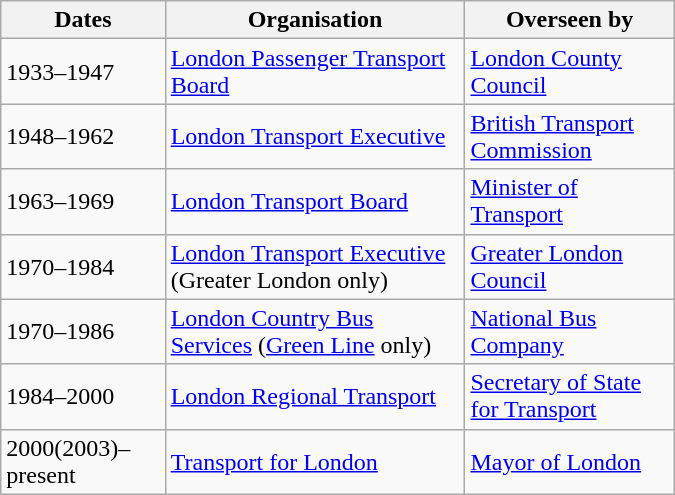<table class="wikitable" style="float:right; max-width:450px; margin-left:10px;">
<tr>
<th>Dates</th>
<th>Organisation</th>
<th>Overseen by</th>
</tr>
<tr>
<td>1933–1947</td>
<td><a href='#'>London Passenger Transport Board</a></td>
<td><a href='#'>London County Council</a></td>
</tr>
<tr>
<td>1948–1962</td>
<td><a href='#'>London Transport Executive</a></td>
<td><a href='#'>British Transport Commission</a></td>
</tr>
<tr>
<td>1963–1969</td>
<td><a href='#'>London Transport Board</a></td>
<td><a href='#'>Minister of Transport</a></td>
</tr>
<tr>
<td>1970–1984</td>
<td><a href='#'>London Transport Executive</a> (Greater London only)</td>
<td><a href='#'>Greater London Council</a></td>
</tr>
<tr>
<td>1970–1986</td>
<td><a href='#'>London Country Bus Services</a> (<a href='#'>Green Line</a> only)</td>
<td><a href='#'>National Bus Company</a></td>
</tr>
<tr>
<td>1984–2000</td>
<td><a href='#'>London Regional Transport</a></td>
<td><a href='#'>Secretary of State for Transport</a></td>
</tr>
<tr>
<td>2000(2003)–present</td>
<td><a href='#'>Transport for London</a></td>
<td><a href='#'>Mayor of London</a></td>
</tr>
</table>
